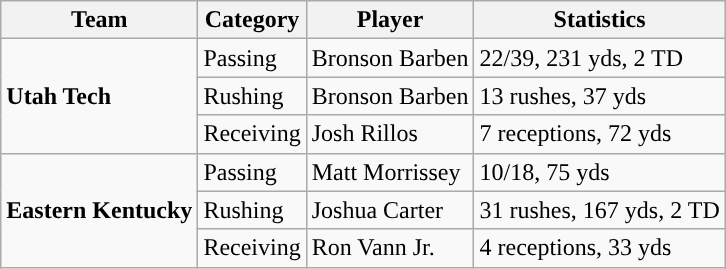<table class="wikitable" style="float: right;">
<tr>
<th>Team</th>
<th>Category</th>
<th>Player</th>
<th>Statistics</th>
</tr>
<tr>
<td rowspan=3><strong>Utah Tech</strong></td>
<td>Passing</td>
<td>Bronson Barben</td>
<td>22/39, 231 yds, 2 TD</td>
</tr>
<tr>
<td>Rushing</td>
<td>Bronson Barben</td>
<td>13 rushes, 37 yds</td>
</tr>
<tr>
<td>Receiving</td>
<td>Josh Rillos</td>
<td>7 receptions, 72 yds</td>
</tr>
<tr>
<td rowspan=3><strong>Eastern Kentucky</strong></td>
<td>Passing</td>
<td>Matt Morrissey</td>
<td>10/18, 75 yds</td>
</tr>
<tr>
<td>Rushing</td>
<td>Joshua Carter</td>
<td>31 rushes, 167 yds, 2 TD</td>
</tr>
<tr>
<td>Receiving</td>
<td>Ron Vann Jr.</td>
<td>4 receptions, 33 yds</td>
</tr>
</table>
